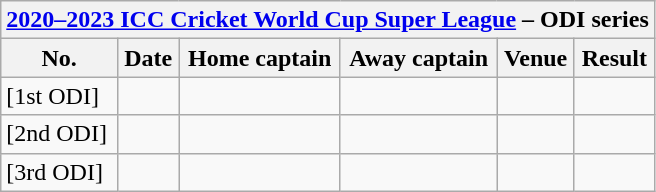<table class="wikitable">
<tr>
<th colspan="9"><a href='#'>2020–2023 ICC Cricket World Cup Super League</a> – ODI series</th>
</tr>
<tr>
<th>No.</th>
<th>Date</th>
<th>Home captain</th>
<th>Away captain</th>
<th>Venue</th>
<th>Result</th>
</tr>
<tr>
<td>[1st ODI]</td>
<td></td>
<td></td>
<td></td>
<td></td>
<td></td>
</tr>
<tr>
<td>[2nd ODI]</td>
<td></td>
<td></td>
<td></td>
<td></td>
<td></td>
</tr>
<tr>
<td>[3rd ODI]</td>
<td></td>
<td></td>
<td></td>
<td></td>
<td></td>
</tr>
</table>
